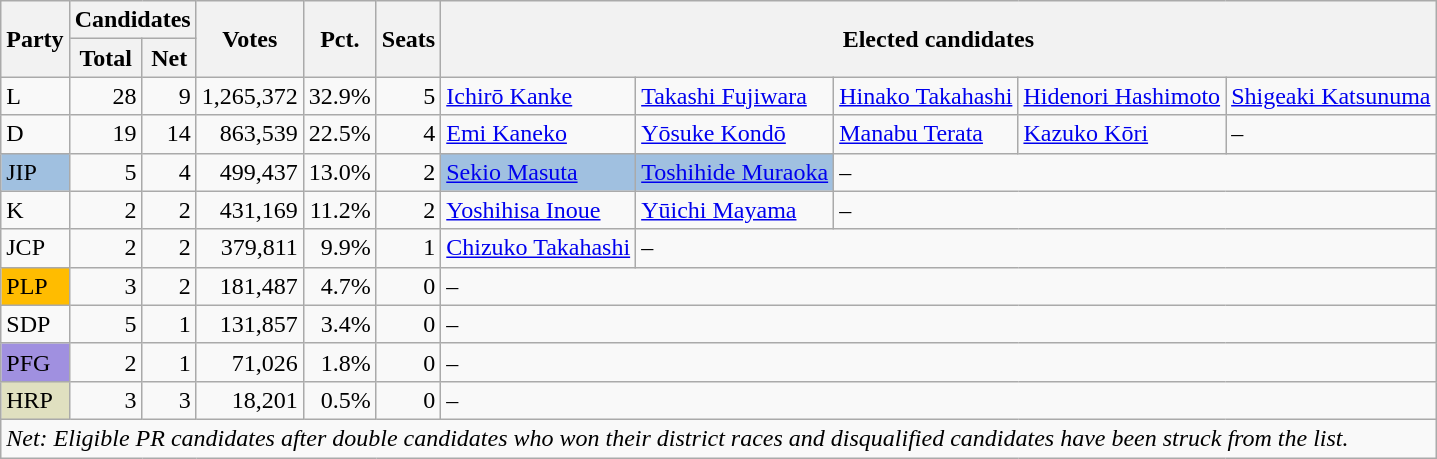<table class="wikitable">
<tr>
<th rowspan="2">Party</th>
<th colspan="2">Candidates</th>
<th rowspan="2">Votes</th>
<th rowspan="2">Pct.</th>
<th rowspan="2">Seats</th>
<th colspan="5" rowspan="2">Elected candidates</th>
</tr>
<tr>
<th>Total</th>
<th>Net</th>
</tr>
<tr>
<td>L</td>
<td align="right">28</td>
<td align="right">9</td>
<td align="right">1,265,372</td>
<td align="right">32.9%</td>
<td align="right">5</td>
<td><a href='#'>Ichirō Kanke</a></td>
<td><a href='#'>Takashi Fujiwara</a></td>
<td><a href='#'>Hinako Takahashi</a></td>
<td><a href='#'>Hidenori Hashimoto</a></td>
<td><a href='#'>Shigeaki Katsunuma</a></td>
</tr>
<tr>
<td>D</td>
<td align="right">19</td>
<td align="right">14</td>
<td align="right">863,539</td>
<td align="right">22.5%</td>
<td align="right">4</td>
<td><a href='#'>Emi Kaneko</a></td>
<td><a href='#'>Yōsuke Kondō</a></td>
<td><a href='#'>Manabu Terata</a></td>
<td><a href='#'>Kazuko Kōri</a></td>
<td>–</td>
</tr>
<tr>
<td bgcolor="#A0C0E0">JIP</td>
<td align="right">5</td>
<td align="right">4</td>
<td align="right">499,437</td>
<td align="right">13.0%</td>
<td align="right">2</td>
<td bgcolor="#A0C0E0"><a href='#'>Sekio Masuta</a></td>
<td bgcolor="#A0C0E0"><a href='#'>Toshihide Muraoka</a></td>
<td colspan="3">–</td>
</tr>
<tr>
<td>K</td>
<td align="right">2</td>
<td align="right">2</td>
<td align="right">431,169</td>
<td align="right">11.2%</td>
<td align="right">2</td>
<td><a href='#'>Yoshihisa Inoue</a></td>
<td><a href='#'>Yūichi Mayama</a></td>
<td colspan="3">–</td>
</tr>
<tr>
<td>JCP</td>
<td align="right">2</td>
<td align="right">2</td>
<td align="right">379,811</td>
<td align="right">9.9%</td>
<td align="right">1</td>
<td><a href='#'>Chizuko Takahashi</a></td>
<td colspan="4">–</td>
</tr>
<tr>
<td bgcolor="#FFBC00">PLP</td>
<td align="right">3</td>
<td align="right">2</td>
<td align="right">181,487</td>
<td align="right">4.7%</td>
<td align="right">0</td>
<td colspan="5">–</td>
</tr>
<tr>
<td>SDP</td>
<td align="right">5</td>
<td align="right">1</td>
<td align="right">131,857</td>
<td align="right">3.4%</td>
<td align="right">0</td>
<td colspan="5">–</td>
</tr>
<tr>
<td bgcolor="#A090E0">PFG</td>
<td align="right">2</td>
<td align="right">1</td>
<td align="right">71,026</td>
<td align="right">1.8%</td>
<td align="right">0</td>
<td colspan="5">–</td>
</tr>
<tr>
<td bgcolor="#E0E0C0">HRP</td>
<td align="right">3</td>
<td align="right">3</td>
<td align="right">18,201</td>
<td align="right">0.5%</td>
<td align="right">0</td>
<td colspan="5">–</td>
</tr>
<tr>
<td colspan="11"><em>Net: Eligible PR candidates after double candidates who won their district races and disqualified candidates have been struck from the list.</em></td>
</tr>
</table>
